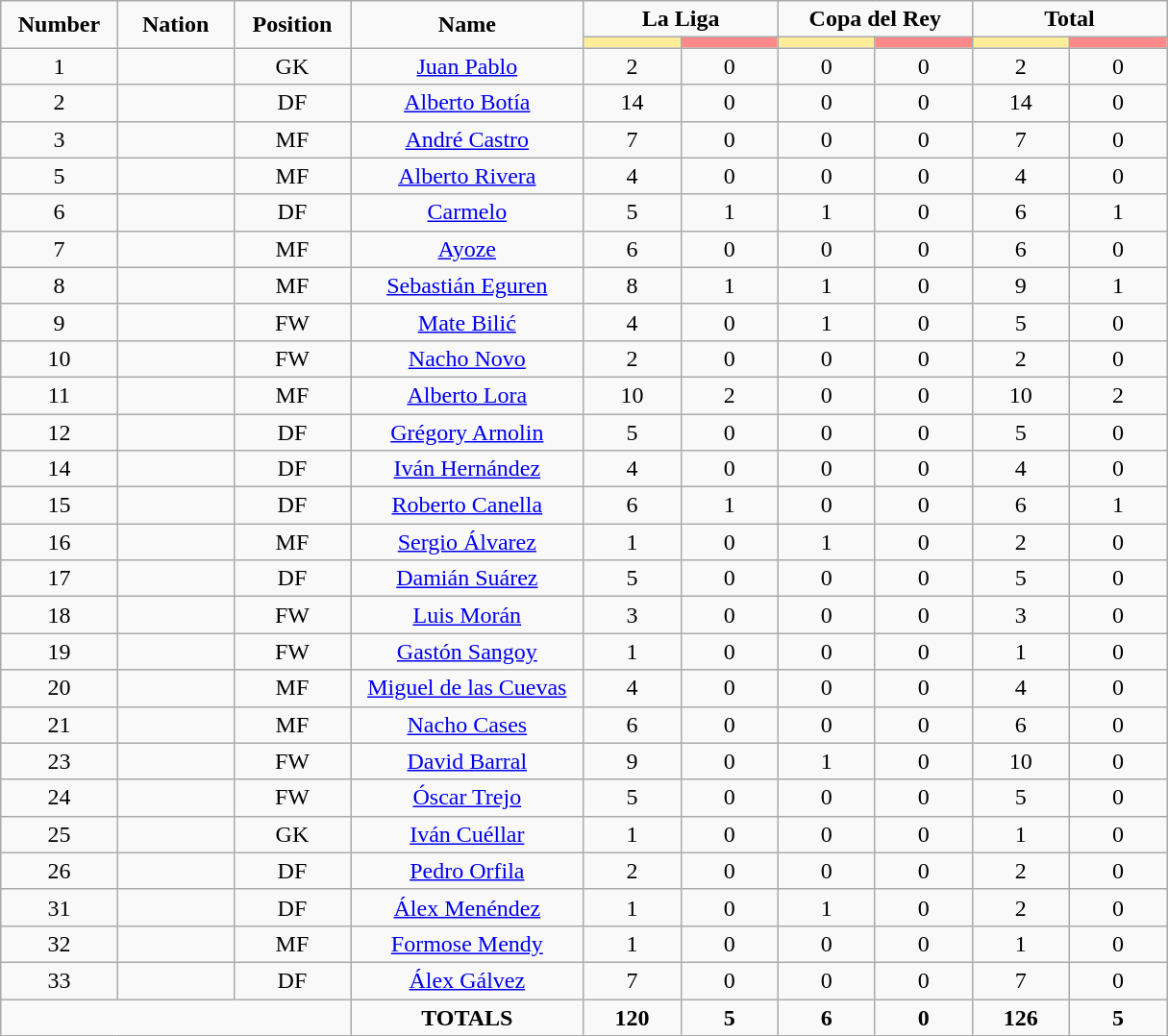<table class="wikitable" style="font-size: 100%; text-align: center;">
<tr>
<td rowspan="2" width="10%" align="center"><strong>Number</strong></td>
<td rowspan="2" width="10%" align="center"><strong>Nation</strong></td>
<td rowspan="2" width="10%" align="center"><strong>Position</strong></td>
<td rowspan="2" width="20%" align="center"><strong>Name</strong></td>
<td colspan="2" align="center"><strong>La Liga</strong></td>
<td colspan="2" align="center"><strong>Copa del Rey</strong></td>
<td colspan="2" align="center"><strong>Total</strong></td>
</tr>
<tr>
<th width=60 style="background: #FFEE99"></th>
<th width=60 style="background: #FF8888"></th>
<th width=60 style="background: #FFEE99"></th>
<th width=60 style="background: #FF8888"></th>
<th width=60 style="background: #FFEE99"></th>
<th width=60 style="background: #FF8888"></th>
</tr>
<tr>
<td>1</td>
<td></td>
<td>GK</td>
<td><a href='#'>Juan Pablo</a></td>
<td>2</td>
<td>0</td>
<td>0</td>
<td>0</td>
<td>2</td>
<td>0</td>
</tr>
<tr>
<td>2</td>
<td></td>
<td>DF</td>
<td><a href='#'>Alberto Botía</a></td>
<td>14</td>
<td>0</td>
<td>0</td>
<td>0</td>
<td>14</td>
<td>0</td>
</tr>
<tr>
<td>3</td>
<td></td>
<td>MF</td>
<td><a href='#'>André Castro</a></td>
<td>7</td>
<td>0</td>
<td>0</td>
<td>0</td>
<td>7</td>
<td>0</td>
</tr>
<tr>
<td>5</td>
<td></td>
<td>MF</td>
<td><a href='#'>Alberto Rivera</a></td>
<td>4</td>
<td>0</td>
<td>0</td>
<td>0</td>
<td>4</td>
<td>0</td>
</tr>
<tr>
<td>6</td>
<td></td>
<td>DF</td>
<td><a href='#'>Carmelo</a></td>
<td>5</td>
<td>1</td>
<td>1</td>
<td>0</td>
<td>6</td>
<td>1</td>
</tr>
<tr>
<td>7</td>
<td></td>
<td>MF</td>
<td><a href='#'>Ayoze</a></td>
<td>6</td>
<td>0</td>
<td>0</td>
<td>0</td>
<td>6</td>
<td>0</td>
</tr>
<tr>
<td>8</td>
<td></td>
<td>MF</td>
<td><a href='#'>Sebastián Eguren</a></td>
<td>8</td>
<td>1</td>
<td>1</td>
<td>0</td>
<td>9</td>
<td>1</td>
</tr>
<tr>
<td>9</td>
<td></td>
<td>FW</td>
<td><a href='#'>Mate Bilić</a></td>
<td>4</td>
<td>0</td>
<td>1</td>
<td>0</td>
<td>5</td>
<td>0</td>
</tr>
<tr>
<td>10</td>
<td></td>
<td>FW</td>
<td><a href='#'>Nacho Novo</a></td>
<td>2</td>
<td>0</td>
<td>0</td>
<td>0</td>
<td>2</td>
<td>0</td>
</tr>
<tr>
<td>11</td>
<td></td>
<td>MF</td>
<td><a href='#'>Alberto Lora</a></td>
<td>10</td>
<td>2</td>
<td>0</td>
<td>0</td>
<td>10</td>
<td>2</td>
</tr>
<tr>
<td>12</td>
<td></td>
<td>DF</td>
<td><a href='#'>Grégory Arnolin</a></td>
<td>5</td>
<td>0</td>
<td>0</td>
<td>0</td>
<td>5</td>
<td>0</td>
</tr>
<tr>
<td>14</td>
<td></td>
<td>DF</td>
<td><a href='#'>Iván Hernández</a></td>
<td>4</td>
<td>0</td>
<td>0</td>
<td>0</td>
<td>4</td>
<td>0</td>
</tr>
<tr>
<td>15</td>
<td></td>
<td>DF</td>
<td><a href='#'>Roberto Canella</a></td>
<td>6</td>
<td>1</td>
<td>0</td>
<td>0</td>
<td>6</td>
<td>1</td>
</tr>
<tr>
<td>16</td>
<td></td>
<td>MF</td>
<td><a href='#'>Sergio Álvarez</a></td>
<td>1</td>
<td>0</td>
<td>1</td>
<td>0</td>
<td>2</td>
<td>0</td>
</tr>
<tr>
<td>17</td>
<td></td>
<td>DF</td>
<td><a href='#'>Damián Suárez</a></td>
<td>5</td>
<td>0</td>
<td>0</td>
<td>0</td>
<td>5</td>
<td>0</td>
</tr>
<tr>
<td>18</td>
<td></td>
<td>FW</td>
<td><a href='#'>Luis Morán</a></td>
<td>3</td>
<td>0</td>
<td>0</td>
<td>0</td>
<td>3</td>
<td>0</td>
</tr>
<tr>
<td>19</td>
<td></td>
<td>FW</td>
<td><a href='#'>Gastón Sangoy</a></td>
<td>1</td>
<td>0</td>
<td>0</td>
<td>0</td>
<td>1</td>
<td>0</td>
</tr>
<tr>
<td>20</td>
<td></td>
<td>MF</td>
<td><a href='#'>Miguel de las Cuevas</a></td>
<td>4</td>
<td>0</td>
<td>0</td>
<td>0</td>
<td>4</td>
<td>0</td>
</tr>
<tr>
<td>21</td>
<td></td>
<td>MF</td>
<td><a href='#'>Nacho Cases</a></td>
<td>6</td>
<td>0</td>
<td>0</td>
<td>0</td>
<td>6</td>
<td>0</td>
</tr>
<tr>
<td>23</td>
<td></td>
<td>FW</td>
<td><a href='#'>David Barral</a></td>
<td>9</td>
<td>0</td>
<td>1</td>
<td>0</td>
<td>10</td>
<td>0</td>
</tr>
<tr>
<td>24</td>
<td></td>
<td>FW</td>
<td><a href='#'>Óscar Trejo</a></td>
<td>5</td>
<td>0</td>
<td>0</td>
<td>0</td>
<td>5</td>
<td>0</td>
</tr>
<tr>
<td>25</td>
<td></td>
<td>GK</td>
<td><a href='#'>Iván Cuéllar</a></td>
<td>1</td>
<td>0</td>
<td>0</td>
<td>0</td>
<td>1</td>
<td>0</td>
</tr>
<tr>
<td>26</td>
<td></td>
<td>DF</td>
<td><a href='#'>Pedro Orfila</a></td>
<td>2</td>
<td>0</td>
<td>0</td>
<td>0</td>
<td>2</td>
<td>0</td>
</tr>
<tr>
<td>31</td>
<td></td>
<td>DF</td>
<td><a href='#'>Álex Menéndez</a></td>
<td>1</td>
<td>0</td>
<td>1</td>
<td>0</td>
<td>2</td>
<td>0</td>
</tr>
<tr>
<td>32</td>
<td></td>
<td>MF</td>
<td><a href='#'>Formose Mendy</a></td>
<td>1</td>
<td>0</td>
<td>0</td>
<td>0</td>
<td>1</td>
<td>0</td>
</tr>
<tr>
<td>33</td>
<td></td>
<td>DF</td>
<td><a href='#'>Álex Gálvez</a></td>
<td>7</td>
<td>0</td>
<td>0</td>
<td>0</td>
<td>7</td>
<td>0</td>
</tr>
<tr>
<td colspan="3"></td>
<td><strong>TOTALS</strong></td>
<td><strong>120</strong></td>
<td><strong>5</strong></td>
<td><strong>6</strong></td>
<td><strong>0</strong></td>
<td><strong>126</strong></td>
<td><strong>5</strong></td>
</tr>
</table>
